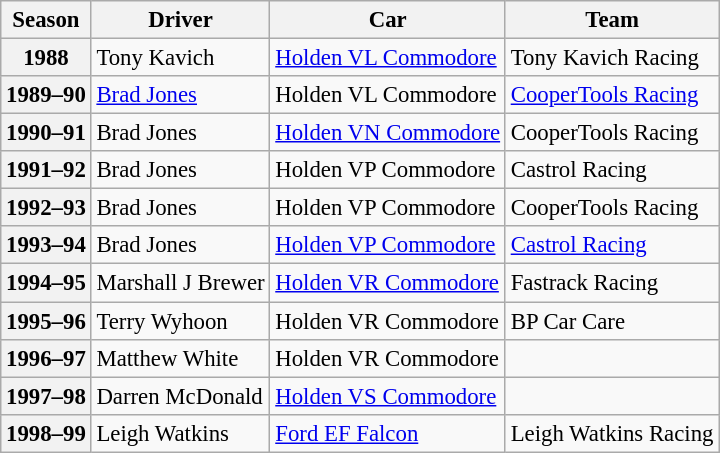<table class="wikitable" style="font-size: 95%;">
<tr>
<th>Season</th>
<th>Driver</th>
<th>Car</th>
<th>Team</th>
</tr>
<tr>
<th>1988</th>
<td>Tony Kavich</td>
<td><a href='#'>Holden VL Commodore</a></td>
<td>Tony Kavich Racing</td>
</tr>
<tr>
<th>1989–90</th>
<td><a href='#'>Brad Jones</a></td>
<td>Holden VL Commodore</td>
<td><a href='#'>CooperTools Racing</a></td>
</tr>
<tr>
<th>1990–91</th>
<td>Brad Jones</td>
<td><a href='#'>Holden VN Commodore</a></td>
<td>CooperTools Racing</td>
</tr>
<tr>
<th>1991–92</th>
<td>Brad Jones</td>
<td>Holden VP Commodore</td>
<td>Castrol Racing</td>
</tr>
<tr>
<th>1992–93</th>
<td>Brad Jones</td>
<td>Holden VP Commodore</td>
<td>CooperTools Racing</td>
</tr>
<tr>
<th>1993–94</th>
<td>Brad Jones</td>
<td><a href='#'>Holden VP Commodore</a></td>
<td><a href='#'>Castrol Racing</a></td>
</tr>
<tr>
<th>1994–95</th>
<td>Marshall J Brewer</td>
<td><a href='#'>Holden VR Commodore</a></td>
<td>Fastrack Racing</td>
</tr>
<tr>
<th>1995–96</th>
<td>Terry Wyhoon</td>
<td>Holden VR Commodore</td>
<td>BP Car Care</td>
</tr>
<tr>
<th>1996–97</th>
<td>Matthew White</td>
<td>Holden VR Commodore</td>
<td></td>
</tr>
<tr>
<th>1997–98</th>
<td>Darren McDonald</td>
<td><a href='#'>Holden VS Commodore</a></td>
<td></td>
</tr>
<tr>
<th>1998–99</th>
<td>Leigh Watkins</td>
<td><a href='#'>Ford EF Falcon</a></td>
<td>Leigh Watkins Racing</td>
</tr>
</table>
